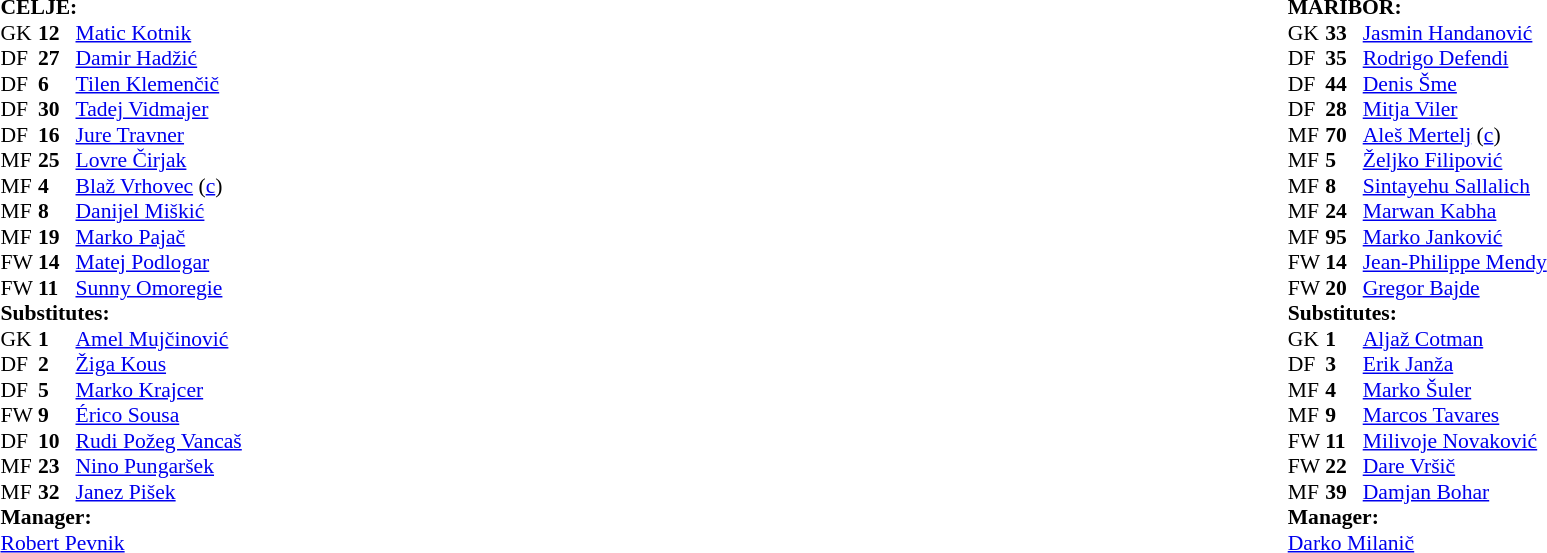<table width="100%">
<tr>
<td valign="top" width="50%"><br><table style="font-size: 90%" cellspacing="0" cellpadding="0">
<tr>
<td colspan="4"><strong>CELJE:</strong></td>
</tr>
<tr>
<th width=25></th>
<th width=25></th>
</tr>
<tr>
<td>GK</td>
<td><strong>12</strong></td>
<td> <a href='#'>Matic Kotnik</a></td>
</tr>
<tr>
<td>DF</td>
<td><strong>27</strong></td>
<td> <a href='#'>Damir Hadžić</a></td>
</tr>
<tr>
<td>DF</td>
<td><strong>6</strong></td>
<td> <a href='#'>Tilen Klemenčič</a></td>
<td></td>
</tr>
<tr>
<td>DF</td>
<td><strong>30</strong></td>
<td> <a href='#'>Tadej Vidmajer</a></td>
</tr>
<tr>
<td>DF</td>
<td><strong>16</strong></td>
<td> <a href='#'>Jure Travner</a></td>
</tr>
<tr>
<td>MF</td>
<td><strong>25</strong></td>
<td> <a href='#'>Lovre Čirjak</a></td>
<td></td>
</tr>
<tr>
<td>MF</td>
<td><strong>4</strong></td>
<td> <a href='#'>Blaž Vrhovec</a> (<a href='#'>c</a>)</td>
<td></td>
</tr>
<tr>
<td>MF</td>
<td><strong>8</strong></td>
<td> <a href='#'>Danijel Miškić</a></td>
</tr>
<tr>
<td>MF</td>
<td><strong>19</strong></td>
<td> <a href='#'>Marko Pajač</a></td>
<td></td>
</tr>
<tr>
<td>FW</td>
<td><strong>14</strong></td>
<td> <a href='#'>Matej Podlogar</a></td>
</tr>
<tr>
<td>FW</td>
<td><strong>11</strong></td>
<td> <a href='#'>Sunny Omoregie</a></td>
</tr>
<tr>
<td colspan=3><strong>Substitutes:</strong></td>
</tr>
<tr>
<td>GK</td>
<td><strong>1</strong></td>
<td> <a href='#'>Amel Mujčinović</a></td>
</tr>
<tr>
<td>DF</td>
<td><strong>2</strong></td>
<td> <a href='#'>Žiga Kous</a></td>
<td></td>
</tr>
<tr>
<td>DF</td>
<td><strong>5</strong></td>
<td> <a href='#'>Marko Krajcer</a></td>
</tr>
<tr>
<td>FW</td>
<td><strong>9</strong></td>
<td> <a href='#'>Érico Sousa</a></td>
<td></td>
</tr>
<tr>
<td>DF</td>
<td><strong>10</strong></td>
<td> <a href='#'>Rudi Požeg Vancaš</a></td>
</tr>
<tr>
<td>MF</td>
<td><strong>23</strong></td>
<td> <a href='#'>Nino Pungaršek</a></td>
<td></td>
</tr>
<tr>
<td>MF</td>
<td><strong>32</strong></td>
<td> <a href='#'>Janez Pišek</a></td>
</tr>
<tr>
<td colspan=3><strong>Manager:</strong></td>
</tr>
<tr>
<td colspan=4> <a href='#'>Robert Pevnik</a></td>
</tr>
</table>
</td>
<td valign="top" width="50%"><br><table style="font-size: 90%" cellspacing="0" cellpadding="0" align=center>
<tr>
<td colspan="4"><strong>MARIBOR:</strong></td>
</tr>
<tr>
<th width=25></th>
<th width=25></th>
</tr>
<tr>
<td>GK</td>
<td><strong>33</strong></td>
<td> <a href='#'>Jasmin Handanović</a></td>
</tr>
<tr>
<td>DF</td>
<td><strong>35</strong></td>
<td> <a href='#'>Rodrigo Defendi</a></td>
</tr>
<tr>
<td>DF</td>
<td><strong>44</strong></td>
<td> <a href='#'>Denis Šme</a></td>
</tr>
<tr>
<td>DF</td>
<td><strong>28</strong></td>
<td> <a href='#'>Mitja Viler</a></td>
</tr>
<tr>
<td>MF</td>
<td><strong>70</strong></td>
<td> <a href='#'>Aleš Mertelj</a> (<a href='#'>c</a>)</td>
</tr>
<tr>
<td>MF</td>
<td><strong>5</strong></td>
<td> <a href='#'>Željko Filipović</a></td>
</tr>
<tr>
<td>MF</td>
<td><strong>8</strong></td>
<td> <a href='#'>Sintayehu Sallalich</a></td>
<td></td>
</tr>
<tr>
<td>MF</td>
<td><strong>24</strong></td>
<td> <a href='#'>Marwan Kabha</a></td>
</tr>
<tr>
<td>MF</td>
<td><strong>95</strong></td>
<td> <a href='#'>Marko Janković</a></td>
</tr>
<tr>
<td>FW</td>
<td><strong>14</strong></td>
<td> <a href='#'>Jean-Philippe Mendy</a></td>
<td></td>
</tr>
<tr>
<td>FW</td>
<td><strong>20</strong></td>
<td> <a href='#'>Gregor Bajde</a></td>
<td></td>
</tr>
<tr>
<td colspan=3><strong>Substitutes:</strong></td>
</tr>
<tr>
<td>GK</td>
<td><strong>1</strong></td>
<td> <a href='#'>Aljaž Cotman</a></td>
</tr>
<tr>
<td>DF</td>
<td><strong>3</strong></td>
<td> <a href='#'>Erik Janža</a></td>
</tr>
<tr>
<td>MF</td>
<td><strong>4</strong></td>
<td> <a href='#'>Marko Šuler</a></td>
</tr>
<tr>
<td>MF</td>
<td><strong>9</strong></td>
<td> <a href='#'>Marcos Tavares</a></td>
<td></td>
</tr>
<tr>
<td>FW</td>
<td><strong>11</strong></td>
<td> <a href='#'>Milivoje Novaković</a></td>
<td></td>
</tr>
<tr>
<td>FW</td>
<td><strong>22</strong></td>
<td> <a href='#'>Dare Vršič</a></td>
<td></td>
</tr>
<tr>
<td>MF</td>
<td><strong>39</strong></td>
<td> <a href='#'>Damjan Bohar</a></td>
</tr>
<tr>
<td colspan=3><strong>Manager:</strong></td>
</tr>
<tr>
<td colspan=4> <a href='#'>Darko Milanič</a></td>
</tr>
</table>
</td>
</tr>
</table>
